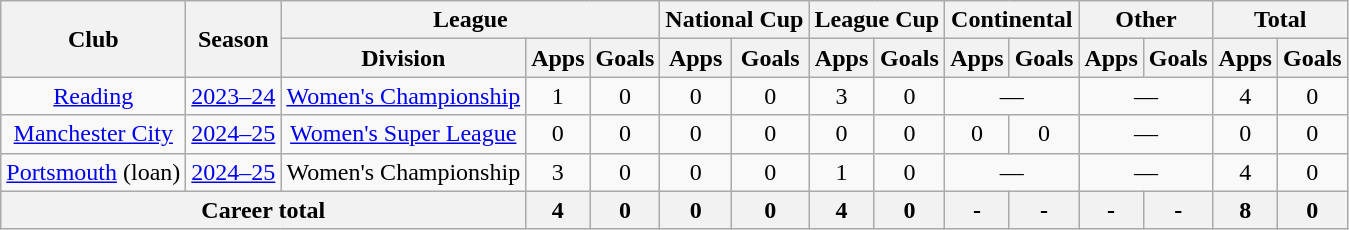<table class="wikitable" style="text-align:center">
<tr>
<th rowspan="2">Club</th>
<th rowspan="2">Season</th>
<th colspan="3">League</th>
<th colspan="2">National Cup</th>
<th colspan="2">League Cup</th>
<th colspan="2">Continental</th>
<th colspan="2">Other</th>
<th colspan="2">Total</th>
</tr>
<tr>
<th>Division</th>
<th>Apps</th>
<th>Goals</th>
<th>Apps</th>
<th>Goals</th>
<th>Apps</th>
<th>Goals</th>
<th>Apps</th>
<th>Goals</th>
<th>Apps</th>
<th>Goals</th>
<th>Apps</th>
<th>Goals</th>
</tr>
<tr>
<td><a href='#'>Reading</a></td>
<td><a href='#'>2023–24</a></td>
<td><a href='#'>Women's Championship</a></td>
<td>1</td>
<td>0</td>
<td>0</td>
<td>0</td>
<td>3</td>
<td>0</td>
<td colspan="2">—</td>
<td colspan="2">—</td>
<td>4</td>
<td>0</td>
</tr>
<tr>
<td><a href='#'>Manchester City</a></td>
<td><a href='#'>2024–25</a></td>
<td><a href='#'>Women's Super League</a></td>
<td>0</td>
<td>0</td>
<td>0</td>
<td>0</td>
<td>0</td>
<td>0</td>
<td>0</td>
<td>0</td>
<td colspan="2">—</td>
<td>0</td>
<td>0</td>
</tr>
<tr>
<td><a href='#'>Portsmouth</a> (loan)</td>
<td><a href='#'>2024–25</a></td>
<td>Women's Championship</td>
<td>3</td>
<td>0</td>
<td>0</td>
<td>0</td>
<td>1</td>
<td>0</td>
<td colspan="2">—</td>
<td colspan="2">—</td>
<td>4</td>
<td>0</td>
</tr>
<tr>
<th colspan="3">Career total</th>
<th>4</th>
<th>0</th>
<th>0</th>
<th>0</th>
<th>4</th>
<th>0</th>
<th>-</th>
<th>-</th>
<th>-</th>
<th>-</th>
<th>8</th>
<th>0</th>
</tr>
</table>
